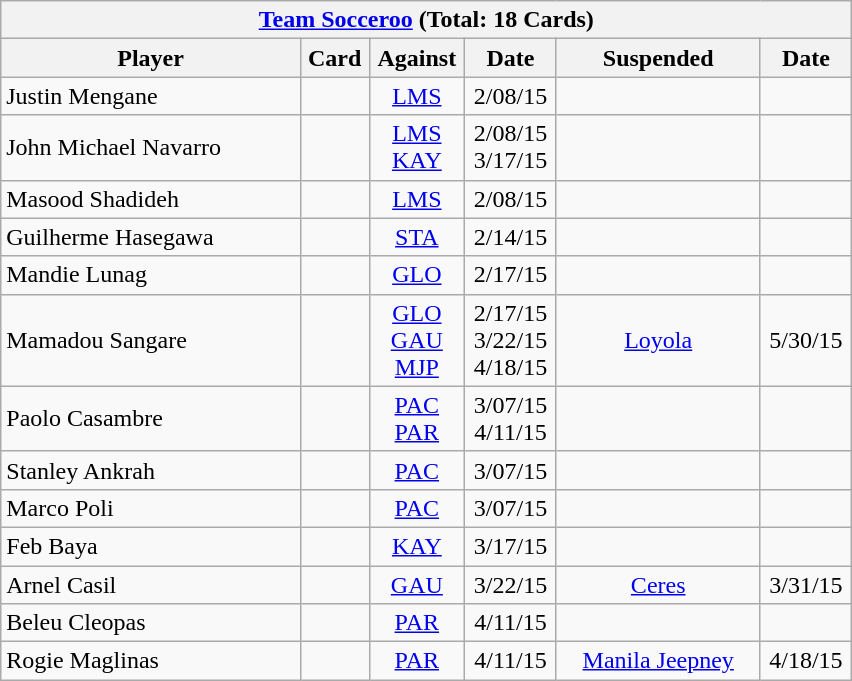<table class="wikitable collapsible collapsed">
<tr>
<th colspan="6" style="width:560px"><a href='#'>Team Socceroo</a> (Total: 18 Cards)					</th>
</tr>
<tr>
<th style="width:180px">Player</th>
<th style="width: 30px">Card</th>
<th style="width: 50px">Against</th>
<th style="width: 50px">Date</th>
<th style="width:120px">Suspended</th>
<th style="width: 50px">Date</th>
</tr>
<tr>
<td style="text-align:left"> Justin Mengane</td>
<td style="text-align:center"></td>
<td style="text-align:center"><a href='#'>LMS</a></td>
<td style="text-align:center">2/08/15</td>
<td style="text-align:center"></td>
<td style="text-align:center"></td>
</tr>
<tr>
<td style="text-align:left"> John Michael Navarro</td>
<td style="text-align:center"><br></td>
<td style="text-align:center"><a href='#'>LMS</a><br><a href='#'>KAY</a></td>
<td style="text-align:center">2/08/15<br>3/17/15</td>
<td style="text-align:center"></td>
<td style="text-align:center"></td>
</tr>
<tr>
<td style="text-align:left"> Masood Shadideh</td>
<td style="text-align:center"></td>
<td style="text-align:center"><a href='#'>LMS</a></td>
<td style="text-align:center">2/08/15</td>
<td style="text-align:center"></td>
<td style="text-align:center"></td>
</tr>
<tr>
<td style="text-align:left"> Guilherme Hasegawa</td>
<td style="text-align:center"></td>
<td style="text-align:center"><a href='#'>STA</a></td>
<td style="text-align:center">2/14/15</td>
<td style="text-align:center"></td>
<td style="text-align:center"></td>
</tr>
<tr>
<td style="text-align:left"> Mandie Lunag</td>
<td style="text-align:center"></td>
<td style="text-align:center"><a href='#'>GLO</a></td>
<td style="text-align:center">2/17/15</td>
<td style="text-align:center"></td>
<td style="text-align:center"></td>
</tr>
<tr>
<td style="text-align:left"> Mamadou Sangare</td>
<td style="text-align:center"><br><br></td>
<td style="text-align:center"><a href='#'>GLO</a><br><a href='#'>GAU</a><br><a href='#'>MJP</a></td>
<td style="text-align:center">2/17/15<br>3/22/15<br>4/18/15</td>
<td style="text-align:center"><a href='#'>Loyola</a></td>
<td style="text-align:center">5/30/15</td>
</tr>
<tr>
<td style="text-align:left"> Paolo Casambre</td>
<td style="text-align:center"><br></td>
<td style="text-align:center"><a href='#'>PAC</a><br><a href='#'>PAR</a></td>
<td style="text-align:center">3/07/15<br>4/11/15</td>
<td style="text-align:center"></td>
<td style="text-align:center"></td>
</tr>
<tr>
<td style="text-align:left"> Stanley Ankrah</td>
<td style="text-align:center"></td>
<td style="text-align:center"><a href='#'>PAC</a></td>
<td style="text-align:center">3/07/15</td>
<td style="text-align:center"></td>
<td style="text-align:center"></td>
</tr>
<tr>
<td style="text-align:left"> Marco Poli</td>
<td style="text-align:center"></td>
<td style="text-align:center"><a href='#'>PAC</a></td>
<td style="text-align:center">3/07/15</td>
<td style="text-align:center"></td>
<td style="text-align:center"></td>
</tr>
<tr>
<td style="text-align:left"> Feb Baya</td>
<td style="text-align:center"></td>
<td style="text-align:center"><a href='#'>KAY</a></td>
<td style="text-align:center">3/17/15</td>
<td style="text-align:center"></td>
<td style="text-align:center"></td>
</tr>
<tr>
<td style="text-align:left"> Arnel Casil</td>
<td style="text-align:center"></td>
<td style="text-align:center"><a href='#'>GAU</a></td>
<td style="text-align:center">3/22/15</td>
<td style="text-align:center"><a href='#'>Ceres</a></td>
<td style="text-align:center">3/31/15</td>
</tr>
<tr>
<td style="text-align:left"> Beleu Cleopas</td>
<td style="text-align:center"></td>
<td style="text-align:center"><a href='#'>PAR</a></td>
<td style="text-align:center">4/11/15</td>
<td style="text-align:center"></td>
<td style="text-align:center"></td>
</tr>
<tr>
<td style="text-align:left"> Rogie Maglinas</td>
<td style="text-align:center"></td>
<td style="text-align:center"><a href='#'>PAR</a></td>
<td style="text-align:center">4/11/15</td>
<td style="text-align:center"><a href='#'>Manila Jeepney</a></td>
<td style="text-align:center">4/18/15</td>
</tr>
</table>
